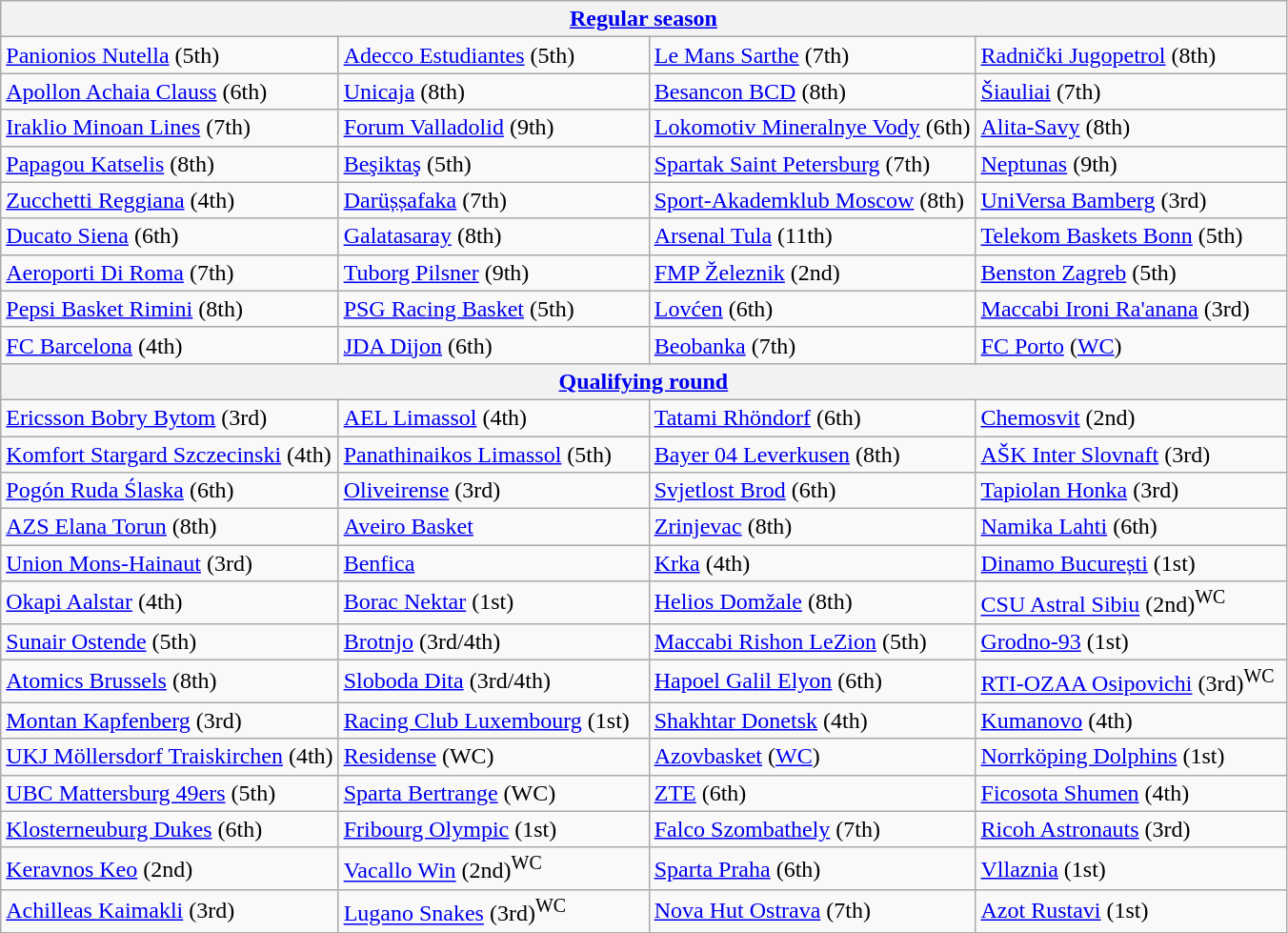<table class="wikitable" style="white-space: nowrap;">
<tr>
<th colspan=4><a href='#'>Regular season</a></th>
</tr>
<tr>
<td width=210> <a href='#'>Panionios Nutella</a> (5th)</td>
<td width=210> <a href='#'>Adecco Estudiantes</a> (5th)</td>
<td width=210> <a href='#'>Le Mans Sarthe</a> (7th)</td>
<td width=210> <a href='#'>Radnički Jugopetrol</a> (8th)</td>
</tr>
<tr>
<td width=210> <a href='#'>Apollon Achaia Clauss</a> (6th)</td>
<td width=210> <a href='#'>Unicaja</a> (8th)</td>
<td width=210> <a href='#'>Besancon BCD</a> (8th)</td>
<td width=210> <a href='#'>Šiauliai</a> (7th)</td>
</tr>
<tr>
<td width=210> <a href='#'>Iraklio Minoan Lines</a> (7th)</td>
<td width=210> <a href='#'>Forum Valladolid</a> (9th)</td>
<td width=210> <a href='#'>Lokomotiv Mineralnye Vody</a> (6th)</td>
<td width=210> <a href='#'>Alita-Savy</a> (8th)</td>
</tr>
<tr>
<td width=210> <a href='#'>Papagou Katselis</a> (8th)</td>
<td width=210> <a href='#'>Beşiktaş</a> (5th)</td>
<td width=210> <a href='#'>Spartak Saint Petersburg</a> (7th)</td>
<td width=210> <a href='#'>Neptunas</a> (9th)</td>
</tr>
<tr>
<td width=210> <a href='#'>Zucchetti Reggiana</a> (4th)</td>
<td width=210> <a href='#'>Darüșșafaka</a> (7th)</td>
<td width=210> <a href='#'>Sport-Akademklub Moscow</a> (8th)</td>
<td width=210> <a href='#'>UniVersa Bamberg</a> (3rd)</td>
</tr>
<tr>
<td width=210> <a href='#'>Ducato Siena</a> (6th)</td>
<td width=210> <a href='#'>Galatasaray</a> (8th)</td>
<td width=210> <a href='#'>Arsenal Tula</a> (11th)</td>
<td width=210> <a href='#'>Telekom Baskets  Bonn</a> (5th)</td>
</tr>
<tr>
<td width=210> <a href='#'>Aeroporti Di Roma</a> (7th)</td>
<td width=210> <a href='#'>Tuborg Pilsner</a> (9th)</td>
<td width=210> <a href='#'>FMP Železnik</a> (2nd)</td>
<td width=210> <a href='#'>Benston Zagreb</a> (5th)</td>
</tr>
<tr>
<td width=210> <a href='#'>Pepsi Basket Rimini</a> (8th)</td>
<td width=210> <a href='#'>PSG Racing Basket</a> (5th)</td>
<td width=210> <a href='#'>Lovćen</a> (6th)</td>
<td width=210> <a href='#'>Maccabi Ironi Ra'anana</a> (3rd)</td>
</tr>
<tr>
<td width=210> <a href='#'>FC Barcelona</a> (4th)</td>
<td width=210> <a href='#'>JDA Dijon</a> (6th)</td>
<td width=210> <a href='#'>Beobanka</a> (7th)</td>
<td width=210> <a href='#'>FC Porto</a> (<a href='#'>WC</a>)</td>
</tr>
<tr>
<th colspan=4><a href='#'>Qualifying round</a></th>
</tr>
<tr>
<td width=210> <a href='#'>Ericsson Bobry Bytom</a> (3rd)</td>
<td width=210> <a href='#'>AEL Limassol</a> (4th)</td>
<td width=210> <a href='#'>Tatami Rhöndorf</a> (6th)</td>
<td width=210> <a href='#'>Chemosvit</a> (2nd)</td>
</tr>
<tr>
<td width=210> <a href='#'>Komfort Stargard Szczecinski</a> (4th)</td>
<td width=210> <a href='#'>Panathinaikos Limassol</a> (5th)</td>
<td width=210> <a href='#'>Bayer 04 Leverkusen</a> (8th)</td>
<td width=210> <a href='#'>AŠK Inter Slovnaft</a> (3rd)</td>
</tr>
<tr>
<td width=210> <a href='#'>Pogón Ruda Ślaska</a> (6th)</td>
<td width=210> <a href='#'>Oliveirense</a> (3rd)</td>
<td width=210> <a href='#'>Svjetlost Brod</a> (6th)</td>
<td width=210> <a href='#'>Tapiolan Honka</a> (3rd)</td>
</tr>
<tr>
<td width=210> <a href='#'>AZS Elana Torun</a> (8th)</td>
<td width=210> <a href='#'>Aveiro Basket</a></td>
<td width=210> <a href='#'>Zrinjevac</a> (8th)</td>
<td width=210> <a href='#'>Namika Lahti</a> (6th)</td>
</tr>
<tr>
<td width="210"> <a href='#'>Union Mons-Hainaut</a> (3rd)</td>
<td width="210"> <a href='#'>Benfica</a></td>
<td width="210"> <a href='#'>Krka</a> (4th)</td>
<td width="210"> <a href='#'>Dinamo București</a> (1st)</td>
</tr>
<tr>
<td width="210"> <a href='#'>Okapi Aalstar</a> (4th)</td>
<td width="210"> <a href='#'>Borac Nektar</a> (1st)</td>
<td width="210"> <a href='#'>Helios Domžale</a> (8th)</td>
<td width="210"> <a href='#'>CSU Astral Sibiu</a> (2nd)<sup>WC</sup></td>
</tr>
<tr>
<td width="210"> <a href='#'>Sunair Ostende</a> (5th)</td>
<td width="210"> <a href='#'>Brotnjo</a> (3rd/4th)</td>
<td width="210"> <a href='#'>Maccabi Rishon LeZion</a> (5th)</td>
<td width="210"> <a href='#'>Grodno-93</a> (1st)</td>
</tr>
<tr>
<td width="210"> <a href='#'>Atomics Brussels</a> (8th)</td>
<td width="210"> <a href='#'>Sloboda Dita</a> (3rd/4th)</td>
<td width="210"> <a href='#'>Hapoel Galil Elyon</a> (6th)</td>
<td width="210"> <a href='#'>RTI-OZAA Osipovichi</a> (3rd)<sup>WC</sup></td>
</tr>
<tr>
<td width="210"> <a href='#'>Montan Kapfenberg</a> (3rd)</td>
<td width="210"> <a href='#'>Racing Club Luxembourg</a> (1st)</td>
<td width="210"> <a href='#'>Shakhtar Donetsk</a> (4th)</td>
<td width="210"> <a href='#'>Kumanovo</a> (4th)</td>
</tr>
<tr>
<td width="210"> <a href='#'>UKJ Möllersdorf Traiskirchen</a> (4th)</td>
<td width="210"> <a href='#'>Residense</a> (WC)</td>
<td width="210"> <a href='#'>Azovbasket</a> (<a href='#'>WC</a>)</td>
<td width="210"> <a href='#'>Norrköping Dolphins</a> (1st)</td>
</tr>
<tr>
<td width="210"> <a href='#'>UBC Mattersburg 49ers</a>  (5th)</td>
<td width="210"> <a href='#'>Sparta Bertrange</a> (WC)</td>
<td width="210"> <a href='#'>ZTE</a> (6th)</td>
<td width="210"> <a href='#'>Ficosota Shumen</a> (4th)</td>
</tr>
<tr>
<td width="210"> <a href='#'>Klosterneuburg Dukes</a> (6th)</td>
<td width="210"> <a href='#'>Fribourg Olympic</a> (1st)</td>
<td width="210"> <a href='#'>Falco Szombathely</a> (7th)</td>
<td width="210"> <a href='#'>Ricoh Astronauts</a> (3rd)</td>
</tr>
<tr>
<td width="210"> <a href='#'>Keravnos Keo</a> (2nd)</td>
<td width="210"> <a href='#'>Vacallo Win</a> (2nd)<sup>WC</sup></td>
<td width="210"> <a href='#'>Sparta Praha</a> (6th)</td>
<td width="210"> <a href='#'>Vllaznia</a> (1st)</td>
</tr>
<tr>
<td width="210"> <a href='#'>Achilleas Kaimakli</a> (3rd)</td>
<td width="210"> <a href='#'>Lugano Snakes</a> (3rd)<sup>WC</sup></td>
<td width="210"> <a href='#'>Nova Hut Ostrava</a> (7th)</td>
<td width="210"> <a href='#'>Azot Rustavi</a> (1st)</td>
</tr>
</table>
